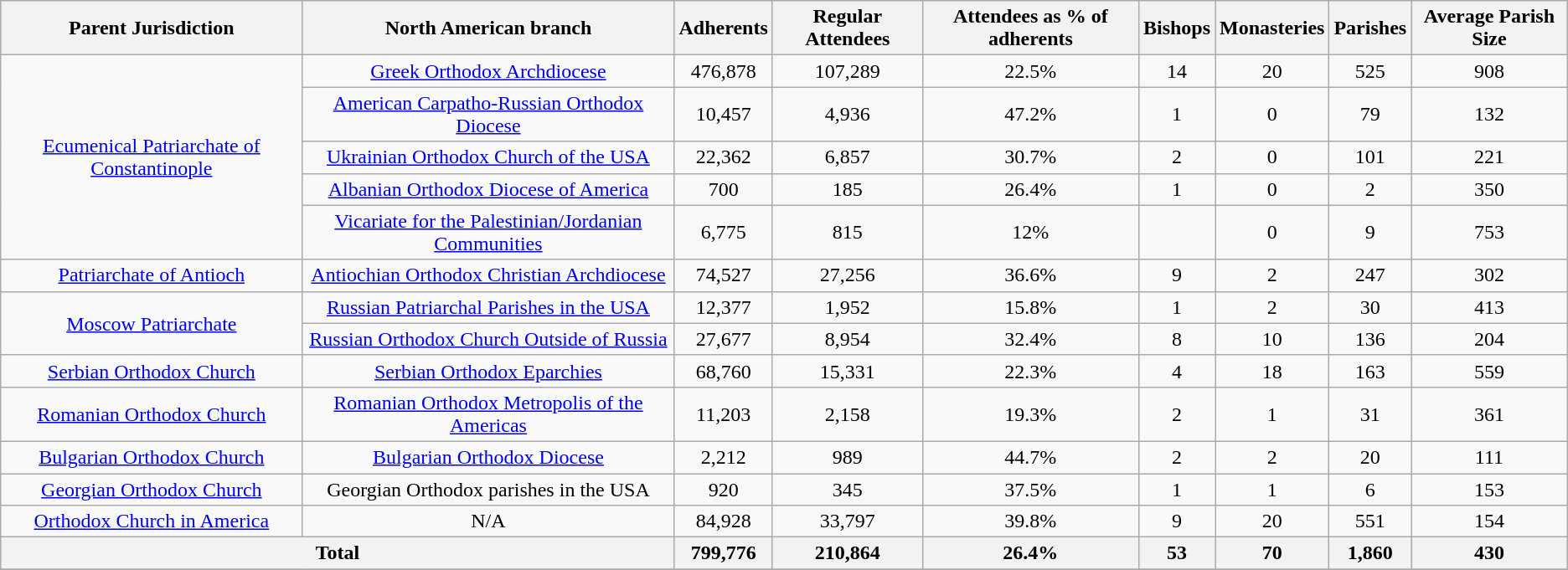<table class="wikitable sortable sticky-header">
<tr>
<th>Parent Jurisdiction</th>
<th>North American branch</th>
<th data-sort-type="number">Adherents</th>
<th data-sort-type="number">Regular Attendees</th>
<th data-sort-type="number">Attendees as % of adherents</th>
<th data-sort-type="number">Bishops</th>
<th data-sort-type="number">Monasteries</th>
<th data-sort-type="number">Parishes</th>
<th data-sort-type="number">Average Parish Size</th>
</tr>
<tr ALIGN=center |>
<td rowspan="5"><a href='#'>Ecumenical Patriarchate of Constantinople</a></td>
<td><a href='#'>Greek Orthodox Archdiocese</a></td>
<td align="center">476,878</td>
<td align="center">107,289</td>
<td align="center">22.5%</td>
<td align="center">14</td>
<td align="center">20</td>
<td align="center">525</td>
<td align="center">908</td>
</tr>
<tr ALIGN=center |>
<td><a href='#'>American Carpatho-Russian Orthodox Diocese</a></td>
<td align="center">10,457</td>
<td align="center">4,936</td>
<td align="center">47.2%</td>
<td align="center">1</td>
<td align="center">0</td>
<td align="center">79</td>
<td align="center">132</td>
</tr>
<tr ALIGN=center |>
<td><a href='#'>Ukrainian Orthodox Church of the USA</a></td>
<td align="center">22,362</td>
<td align="center">6,857</td>
<td align="center">30.7%</td>
<td align="center">2</td>
<td align="center">0</td>
<td align="center">101</td>
<td align="center">221</td>
</tr>
<tr ALIGN=center |>
<td><a href='#'>Albanian Orthodox Diocese of America</a></td>
<td align="center">700</td>
<td align="center">185</td>
<td align="center">26.4%</td>
<td align="center">1</td>
<td align="center">0</td>
<td align="center">2</td>
<td align="center">350</td>
</tr>
<tr ALIGN=center |>
<td><a href='#'>Vicariate for the Palestinian/Jordanian Communities</a></td>
<td align="center">6,775</td>
<td align="center">815</td>
<td align="center">12%</td>
<td align="center"></td>
<td align="center">0</td>
<td align="center">9</td>
<td align="center">753</td>
</tr>
<tr ALIGN=center |>
<td><a href='#'>Patriarchate of Antioch</a></td>
<td><a href='#'>Antiochian Orthodox Christian Archdiocese</a></td>
<td align="center">74,527</td>
<td align="center">27,256</td>
<td align="center">36.6%</td>
<td align="center">9</td>
<td align="center">2</td>
<td align="center">247</td>
<td align="center">302</td>
</tr>
<tr ALIGN=center |>
<td rowspan="2"><a href='#'>Moscow Patriarchate</a></td>
<td><a href='#'>Russian Patriarchal Parishes in the USA</a></td>
<td align="center">12,377</td>
<td align="center">1,952</td>
<td align="center">15.8%</td>
<td align="center">1</td>
<td align="center">2</td>
<td align="center">30</td>
<td align="center">413</td>
</tr>
<tr ALIGN=center |>
<td><a href='#'>Russian Orthodox Church Outside of Russia</a></td>
<td align="center">27,677</td>
<td align="center">8,954</td>
<td align="center">32.4%</td>
<td align="center">8</td>
<td align="center">10</td>
<td align="center">136</td>
<td align="center">204</td>
</tr>
<tr ALIGN=center |>
<td><a href='#'>Serbian Orthodox Church</a></td>
<td><a href='#'>Serbian Orthodox Eparchies</a></td>
<td align="center">68,760</td>
<td align="center">15,331</td>
<td align="center">22.3%</td>
<td align="center">4</td>
<td align="center">18</td>
<td align="center">163</td>
<td align="center">559</td>
</tr>
<tr ALIGN=center |>
<td><a href='#'>Romanian Orthodox Church</a></td>
<td><a href='#'>Romanian Orthodox Metropolis of the Americas</a></td>
<td align="center">11,203</td>
<td align="center">2,158</td>
<td align="center">19.3%</td>
<td align="center">2</td>
<td align="center">1</td>
<td align="center">31</td>
<td align="center">361</td>
</tr>
<tr ALIGN=center |>
<td><a href='#'>Bulgarian Orthodox Church</a></td>
<td><a href='#'>Bulgarian Orthodox Diocese</a></td>
<td align="center">2,212</td>
<td align="center">989</td>
<td align="center">44.7%</td>
<td align="center">2</td>
<td align="center">2</td>
<td align="center">20</td>
<td align="center">111</td>
</tr>
<tr ALIGN=center |>
<td><a href='#'>Georgian Orthodox Church</a></td>
<td>Georgian Orthodox parishes in the USA</td>
<td align="center">920</td>
<td align="center">345</td>
<td align="center">37.5%</td>
<td align="center">1</td>
<td align="center">1</td>
<td align="center">6</td>
<td align="center">153</td>
</tr>
<tr ALIGN=center |>
<td><a href='#'>Orthodox Church in America</a></td>
<td>N/A</td>
<td align="center">84,928</td>
<td align="center">33,797</td>
<td align="center">39.8%</td>
<td align="center">9</td>
<td align="center">20</td>
<td align="center">551</td>
<td align="center">154</td>
</tr>
<tr colspan="2" |>
<th colspan="2">Total</th>
<th>799,776</th>
<th>210,864</th>
<th>26.4%</th>
<th>53</th>
<th>70</th>
<th>1,860</th>
<th>430</th>
</tr>
<tr>
</tr>
</table>
